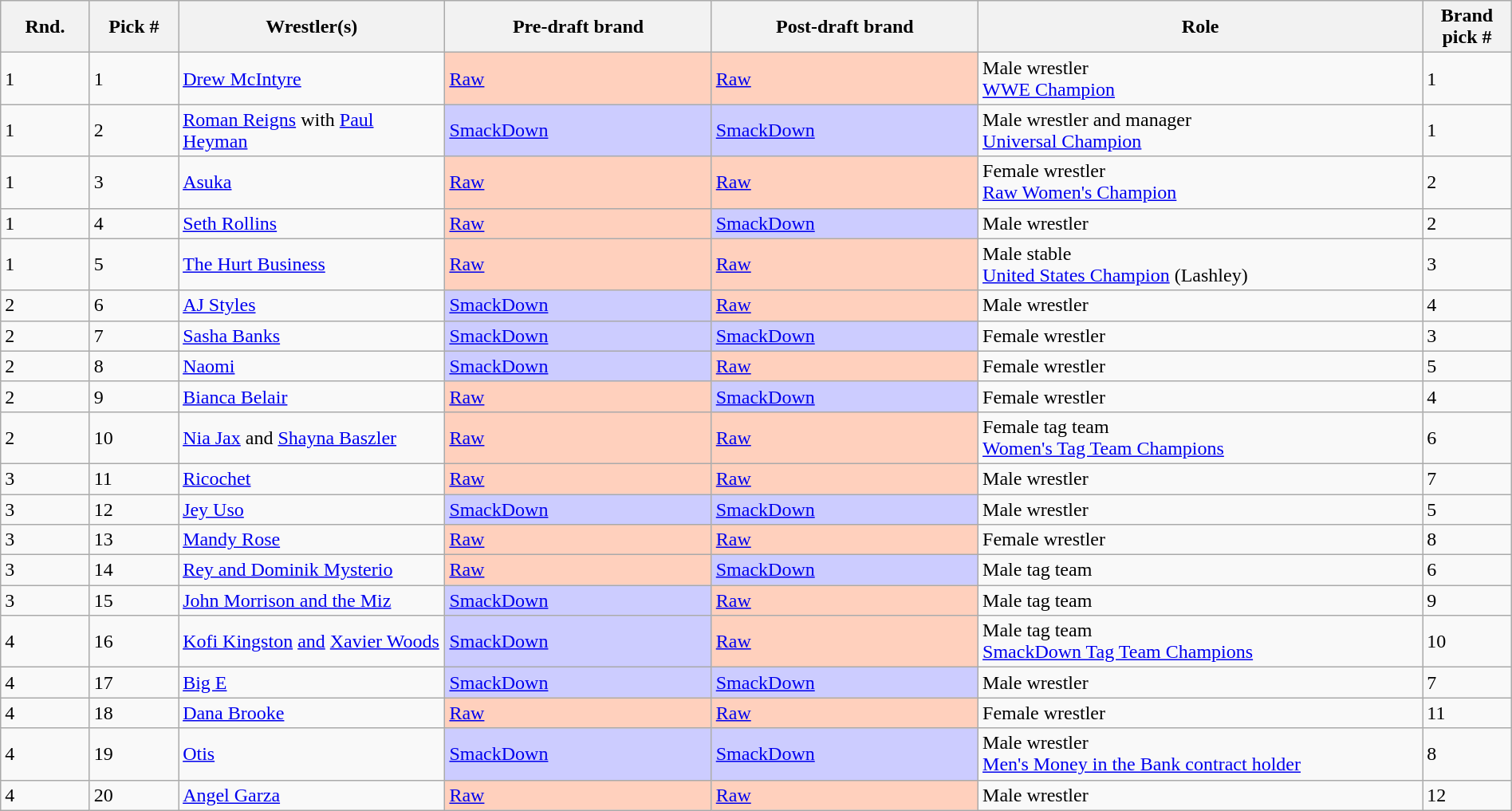<table class="wikitable sortable" style="width: 100%">
<tr>
<th width="5%">Rnd.</th>
<th width="5%">Pick #</th>
<th width="15%">Wrestler(s)</th>
<th width="15%">Pre-draft brand</th>
<th width="15%">Post-draft brand</th>
<th width="25%">Role</th>
<th width="5%">Brand pick #</th>
</tr>
<tr>
<td>1</td>
<td>1</td>
<td><a href='#'>Drew McIntyre</a></td>
<td style="background:#ffd0bd"><a href='#'>Raw</a></td>
<td style="background:#ffd0bd"><a href='#'>Raw</a></td>
<td>Male wrestler<br><a href='#'>WWE Champion</a></td>
<td>1</td>
</tr>
<tr>
<td>1</td>
<td>2</td>
<td><a href='#'>Roman Reigns</a> with <a href='#'>Paul Heyman</a></td>
<td style="background:#ccf;"><a href='#'>SmackDown</a></td>
<td style="background:#ccf;"><a href='#'>SmackDown</a></td>
<td>Male wrestler and manager<br><a href='#'>Universal Champion</a></td>
<td>1</td>
</tr>
<tr>
<td>1</td>
<td>3</td>
<td><a href='#'>Asuka</a></td>
<td style="background:#ffd0bd"><a href='#'>Raw</a></td>
<td style="background:#ffd0bd"><a href='#'>Raw</a></td>
<td>Female wrestler<br><a href='#'>Raw Women's Champion</a></td>
<td>2</td>
</tr>
<tr>
<td>1</td>
<td>4</td>
<td><a href='#'>Seth Rollins</a></td>
<td style="background:#ffd0bd"><a href='#'>Raw</a></td>
<td style="background:#ccf;"><a href='#'>SmackDown</a></td>
<td>Male wrestler</td>
<td>2</td>
</tr>
<tr>
<td>1</td>
<td>5</td>
<td><a href='#'>The Hurt Business</a><br></td>
<td style="background:#ffd0bd"><a href='#'>Raw</a></td>
<td style="background:#ffd0bd"><a href='#'>Raw</a></td>
<td>Male stable<br><a href='#'>United States Champion</a> (Lashley)</td>
<td>3</td>
</tr>
<tr>
<td>2</td>
<td>6</td>
<td><a href='#'>AJ Styles</a></td>
<td style="background:#ccf;"><a href='#'>SmackDown</a></td>
<td style="background:#ffd0bd"><a href='#'>Raw</a></td>
<td>Male wrestler</td>
<td>4</td>
</tr>
<tr>
<td>2</td>
<td>7</td>
<td><a href='#'>Sasha Banks</a></td>
<td style="background:#ccf;"><a href='#'>SmackDown</a></td>
<td style="background:#ccf;"><a href='#'>SmackDown</a></td>
<td>Female wrestler</td>
<td>3</td>
</tr>
<tr>
<td>2</td>
<td>8</td>
<td><a href='#'>Naomi</a></td>
<td style="background:#ccf;"><a href='#'>SmackDown</a></td>
<td style="background:#ffd0bd"><a href='#'>Raw</a></td>
<td>Female wrestler</td>
<td>5</td>
</tr>
<tr>
<td>2</td>
<td>9</td>
<td><a href='#'>Bianca Belair</a></td>
<td style="background:#ffd0bd"><a href='#'>Raw</a></td>
<td style="background:#ccf;"><a href='#'>SmackDown</a></td>
<td>Female wrestler</td>
<td>4</td>
</tr>
<tr>
<td>2</td>
<td>10</td>
<td><a href='#'>Nia Jax</a> and <a href='#'>Shayna Baszler</a></td>
<td style="background:#ffd0bd"><a href='#'>Raw</a></td>
<td style="background:#ffd0bd"><a href='#'>Raw</a></td>
<td>Female tag team<br><a href='#'>Women's Tag Team Champions</a></td>
<td>6</td>
</tr>
<tr>
<td>3</td>
<td>11</td>
<td><a href='#'>Ricochet</a></td>
<td style="background:#ffd0bd"><a href='#'>Raw</a></td>
<td style="background:#ffd0bd"><a href='#'>Raw</a></td>
<td>Male wrestler</td>
<td>7</td>
</tr>
<tr>
<td>3</td>
<td>12</td>
<td><a href='#'>Jey Uso</a></td>
<td style="background:#ccf;"><a href='#'>SmackDown</a></td>
<td style="background:#ccf;"><a href='#'>SmackDown</a></td>
<td>Male wrestler</td>
<td>5</td>
</tr>
<tr>
<td>3</td>
<td>13</td>
<td><a href='#'>Mandy Rose</a></td>
<td style="background:#ffd0bd"><a href='#'>Raw</a></td>
<td style="background:#ffd0bd"><a href='#'>Raw</a></td>
<td>Female wrestler</td>
<td>8</td>
</tr>
<tr>
<td>3</td>
<td>14</td>
<td><a href='#'>Rey and Dominik Mysterio</a></td>
<td style="background:#ffd0bd"><a href='#'>Raw</a></td>
<td style="background:#ccf;"><a href='#'>SmackDown</a></td>
<td>Male tag team</td>
<td>6</td>
</tr>
<tr>
<td>3</td>
<td>15</td>
<td><a href='#'>John Morrison and the Miz</a></td>
<td style="background:#ccf;"><a href='#'>SmackDown</a></td>
<td style="background:#ffd0bd"><a href='#'>Raw</a></td>
<td>Male tag team</td>
<td>9</td>
</tr>
<tr>
<td>4</td>
<td>16</td>
<td><a href='#'>Kofi Kingston</a> <a href='#'>and</a> <a href='#'>Xavier Woods</a></td>
<td style="background:#ccf;"><a href='#'>SmackDown</a></td>
<td style="background:#ffd0bd"><a href='#'>Raw</a></td>
<td>Male tag team<br><a href='#'>SmackDown Tag Team Champions</a></td>
<td>10</td>
</tr>
<tr>
<td>4</td>
<td>17</td>
<td><a href='#'>Big E</a></td>
<td style="background:#ccf;"><a href='#'>SmackDown</a></td>
<td style="background:#ccf;"><a href='#'>SmackDown</a></td>
<td>Male wrestler</td>
<td>7</td>
</tr>
<tr>
<td>4</td>
<td>18</td>
<td><a href='#'>Dana Brooke</a></td>
<td style="background:#ffd0bd"><a href='#'>Raw</a></td>
<td style="background:#ffd0bd"><a href='#'>Raw</a></td>
<td>Female wrestler</td>
<td>11</td>
</tr>
<tr>
<td>4</td>
<td>19</td>
<td><a href='#'>Otis</a></td>
<td style="background:#ccf;"><a href='#'>SmackDown</a></td>
<td style="background:#ccf;"><a href='#'>SmackDown</a></td>
<td>Male wrestler<br><a href='#'>Men's Money in the Bank contract holder</a></td>
<td>8</td>
</tr>
<tr>
<td>4</td>
<td>20</td>
<td><a href='#'>Angel Garza</a></td>
<td style="background:#ffd0bd"><a href='#'>Raw</a></td>
<td style="background:#ffd0bd"><a href='#'>Raw</a></td>
<td>Male wrestler</td>
<td>12</td>
</tr>
</table>
